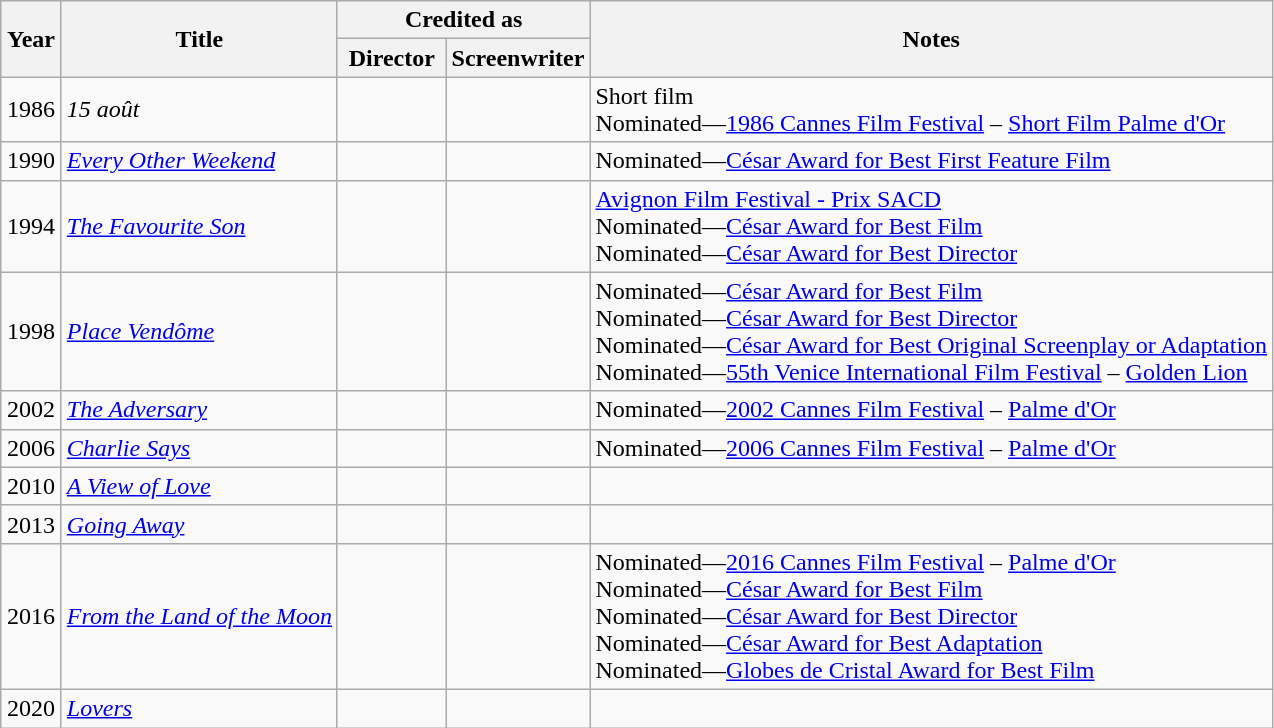<table class="wikitable sortable">
<tr>
<th rowspan=2 width="33">Year</th>
<th rowspan=2>Title</th>
<th colspan=2>Credited as</th>
<th rowspan=2>Notes</th>
</tr>
<tr>
<th width=65>Director</th>
<th width=65>Screenwriter</th>
</tr>
<tr>
<td align="center">1986</td>
<td align="left"><em>15 août</em></td>
<td></td>
<td></td>
<td>Short film<br>Nominated—<a href='#'>1986 Cannes Film Festival</a> – <a href='#'>Short Film Palme d'Or</a></td>
</tr>
<tr>
<td align="center">1990</td>
<td align="left"><em><a href='#'>Every Other Weekend</a></em></td>
<td></td>
<td></td>
<td>Nominated—<a href='#'>César Award for Best First Feature Film</a></td>
</tr>
<tr>
<td align="center">1994</td>
<td align="left"><em><a href='#'>The Favourite Son</a></em></td>
<td></td>
<td></td>
<td><a href='#'>Avignon Film Festival - Prix SACD</a><br>Nominated—<a href='#'>César Award for Best Film</a><br>Nominated—<a href='#'>César Award for Best Director</a></td>
</tr>
<tr>
<td align="center">1998</td>
<td align="left"><em><a href='#'>Place Vendôme</a></em></td>
<td></td>
<td></td>
<td>Nominated—<a href='#'>César Award for Best Film</a><br>Nominated—<a href='#'>César Award for Best Director</a><br>Nominated—<a href='#'>César Award for Best Original Screenplay or Adaptation</a><br>Nominated—<a href='#'>55th Venice International Film Festival</a> – <a href='#'>Golden Lion</a></td>
</tr>
<tr>
<td align="center">2002</td>
<td align="left"><em><a href='#'>The Adversary</a></em></td>
<td></td>
<td></td>
<td>Nominated—<a href='#'>2002 Cannes Film Festival</a> – <a href='#'>Palme d'Or</a></td>
</tr>
<tr>
<td align="center">2006</td>
<td align="left"><em><a href='#'>Charlie Says</a></em></td>
<td></td>
<td></td>
<td>Nominated—<a href='#'>2006 Cannes Film Festival</a> – <a href='#'>Palme d'Or</a></td>
</tr>
<tr>
<td align="center">2010</td>
<td align="left"><em><a href='#'>A View of Love</a></em></td>
<td></td>
<td></td>
<td></td>
</tr>
<tr>
<td align="center">2013</td>
<td align="left"><em><a href='#'>Going Away</a></em></td>
<td></td>
<td></td>
<td></td>
</tr>
<tr>
<td align="center">2016</td>
<td align="left"><em><a href='#'>From the Land of the Moon</a></em></td>
<td></td>
<td></td>
<td>Nominated—<a href='#'>2016 Cannes Film Festival</a> – <a href='#'>Palme d'Or</a><br>Nominated—<a href='#'>César Award for Best Film</a><br>Nominated—<a href='#'>César Award for Best Director</a><br>Nominated—<a href='#'>César Award for Best Adaptation</a><br>Nominated—<a href='#'>Globes de Cristal Award for Best Film</a></td>
</tr>
<tr>
<td align="center">2020</td>
<td align="left"><em><a href='#'>Lovers</a></em></td>
<td></td>
<td></td>
<td></td>
</tr>
</table>
